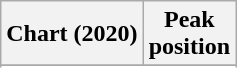<table class="wikitable sortable plainrowheaders" style="text-align:center">
<tr>
<th scope="col">Chart (2020)</th>
<th scope="col">Peak<br>position</th>
</tr>
<tr>
</tr>
<tr>
</tr>
<tr>
</tr>
<tr>
</tr>
<tr>
</tr>
<tr>
</tr>
<tr>
</tr>
</table>
